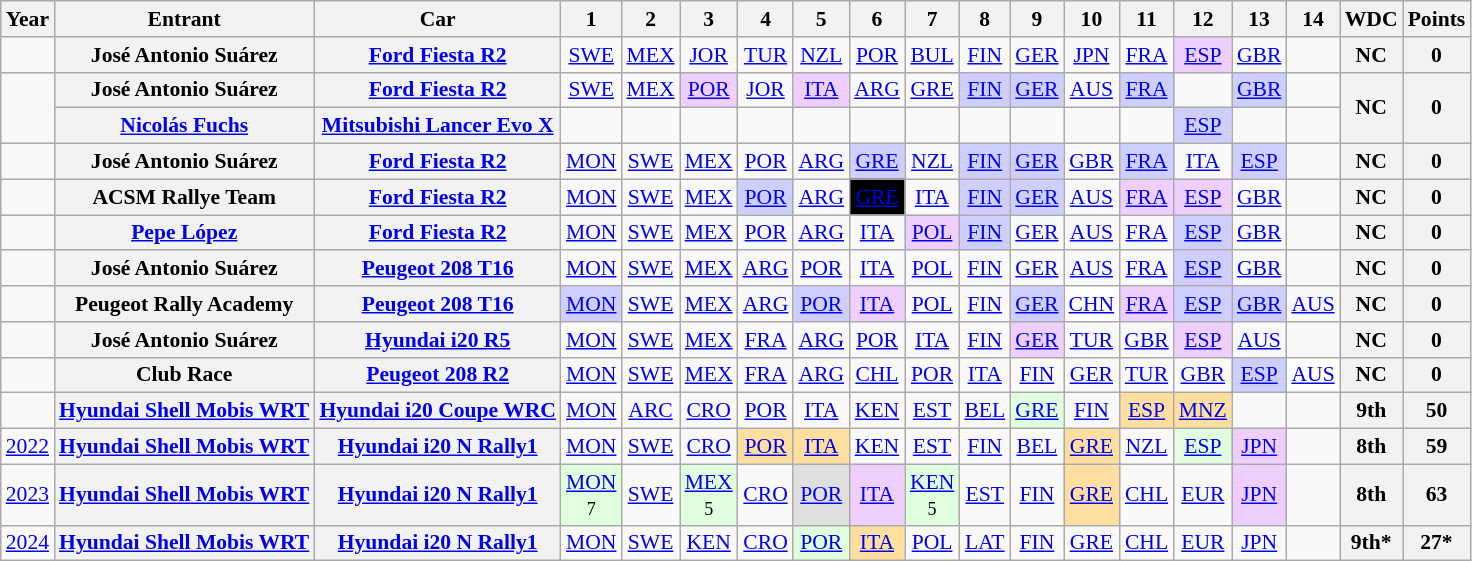<table class="wikitable" style="text-align:center; font-size:90%">
<tr>
<th>Year</th>
<th>Entrant</th>
<th>Car</th>
<th>1</th>
<th>2</th>
<th>3</th>
<th>4</th>
<th>5</th>
<th>6</th>
<th>7</th>
<th>8</th>
<th>9</th>
<th>10</th>
<th>11</th>
<th>12</th>
<th>13</th>
<th>14</th>
<th>WDC</th>
<th>Points</th>
</tr>
<tr>
<td></td>
<th>José Antonio Suárez</th>
<th><a href='#'>Ford Fiesta R2</a></th>
<td><a href='#'>SWE</a></td>
<td><a href='#'>MEX</a></td>
<td><a href='#'>JOR</a></td>
<td><a href='#'>TUR</a></td>
<td><a href='#'>NZL</a></td>
<td><a href='#'>POR</a></td>
<td><a href='#'>BUL</a></td>
<td><a href='#'>FIN</a></td>
<td><a href='#'>GER</a></td>
<td><a href='#'>JPN</a></td>
<td><a href='#'>FRA</a></td>
<td style="background:#EFCFFF"><a href='#'>ESP</a><br></td>
<td><a href='#'>GBR</a></td>
<td></td>
<th>NC</th>
<th>0</th>
</tr>
<tr>
<td rowspan="2"></td>
<th>José Antonio Suárez</th>
<th><a href='#'>Ford Fiesta R2</a></th>
<td><a href='#'>SWE</a></td>
<td><a href='#'>MEX</a></td>
<td style="background:#EFCFFF"><a href='#'>POR</a><br></td>
<td><a href='#'>JOR</a></td>
<td style="background:#EFCFFF"><a href='#'>ITA</a><br></td>
<td><a href='#'>ARG</a></td>
<td><a href='#'>GRE</a></td>
<td style="background:#CFCFFF"><a href='#'>FIN</a><br></td>
<td style="background:#CFCFFF"><a href='#'>GER</a><br></td>
<td><a href='#'>AUS</a></td>
<td style="background:#CFCFFF"><a href='#'>FRA</a><br></td>
<td></td>
<td style="background:#CFCFFF"><a href='#'>GBR</a><br></td>
<td></td>
<th rowspan="2">NC</th>
<th rowspan="2">0</th>
</tr>
<tr>
<th><a href='#'>Nicolás Fuchs</a></th>
<th><a href='#'>Mitsubishi Lancer Evo X</a></th>
<td></td>
<td></td>
<td></td>
<td></td>
<td></td>
<td></td>
<td></td>
<td></td>
<td></td>
<td></td>
<td></td>
<td style="background:#CFCFFF"><a href='#'>ESP</a><br></td>
<td></td>
<td></td>
</tr>
<tr>
<td></td>
<th>José Antonio Suárez</th>
<th><a href='#'>Ford Fiesta R2</a></th>
<td><a href='#'>MON</a></td>
<td><a href='#'>SWE</a></td>
<td><a href='#'>MEX</a></td>
<td><a href='#'>POR</a></td>
<td><a href='#'>ARG</a></td>
<td style="background:#CFCFFF"><a href='#'>GRE</a><br></td>
<td><a href='#'>NZL</a></td>
<td style="background:#CFCFFF"><a href='#'>FIN</a><br></td>
<td style="background:#CFCFFF"><a href='#'>GER</a><br></td>
<td><a href='#'>GBR</a></td>
<td style="background:#CFCFFF"><a href='#'>FRA</a><br></td>
<td><a href='#'>ITA</a></td>
<td style="background:#CFCFFF"><a href='#'>ESP</a><br></td>
<td></td>
<th>NC</th>
<th>0</th>
</tr>
<tr>
<td></td>
<th>ACSM Rallye Team</th>
<th><a href='#'>Ford Fiesta R2</a></th>
<td><a href='#'>MON</a></td>
<td><a href='#'>SWE</a></td>
<td><a href='#'>MEX</a></td>
<td style="background:#CFCFFF"><a href='#'>POR</a><br></td>
<td><a href='#'>ARG</a></td>
<td style="background:#000000; color:white"><a href='#'><span>GRE</span></a><br></td>
<td><a href='#'>ITA</a></td>
<td style="background:#CFCFFF"><a href='#'>FIN</a><br></td>
<td style="background:#CFCFFF"><a href='#'>GER</a><br></td>
<td><a href='#'>AUS</a></td>
<td style="background:#EFCFFF"><a href='#'>FRA</a><br></td>
<td style="background:#EFCFFF"><a href='#'>ESP</a><br></td>
<td><a href='#'>GBR</a></td>
<td></td>
<th>NC</th>
<th>0</th>
</tr>
<tr>
<td></td>
<th><a href='#'>Pepe López</a></th>
<th><a href='#'>Ford Fiesta R2</a></th>
<td><a href='#'>MON</a></td>
<td><a href='#'>SWE</a></td>
<td><a href='#'>MEX</a></td>
<td><a href='#'>POR</a></td>
<td><a href='#'>ARG</a></td>
<td><a href='#'>ITA</a></td>
<td style="background:#EFCFFF"><a href='#'>POL</a><br></td>
<td style="background:#CFCFFF"><a href='#'>FIN</a><br></td>
<td><a href='#'>GER</a></td>
<td><a href='#'>AUS</a></td>
<td><a href='#'>FRA</a></td>
<td style="background:#CFCFFF"><a href='#'>ESP</a><br></td>
<td><a href='#'>GBR</a></td>
<td></td>
<th>NC</th>
<th>0</th>
</tr>
<tr>
<td></td>
<th>José Antonio Suárez</th>
<th><a href='#'>Peugeot 208 T16</a></th>
<td><a href='#'>MON</a></td>
<td><a href='#'>SWE</a></td>
<td><a href='#'>MEX</a></td>
<td><a href='#'>ARG</a></td>
<td><a href='#'>POR</a></td>
<td><a href='#'>ITA</a></td>
<td><a href='#'>POL</a></td>
<td><a href='#'>FIN</a></td>
<td><a href='#'>GER</a></td>
<td><a href='#'>AUS</a></td>
<td><a href='#'>FRA</a></td>
<td style="background:#CFCFFF"><a href='#'>ESP</a><br></td>
<td><a href='#'>GBR</a></td>
<td></td>
<th>NC</th>
<th>0</th>
</tr>
<tr>
<td></td>
<th>Peugeot Rally Academy</th>
<th><a href='#'>Peugeot 208 T16</a></th>
<td style="background:#CFCFFF"><a href='#'>MON</a><br></td>
<td><a href='#'>SWE</a></td>
<td><a href='#'>MEX</a></td>
<td><a href='#'>ARG</a></td>
<td style="background:#CFCFFF"><a href='#'>POR</a><br></td>
<td style="background:#EFCFFF"><a href='#'>ITA</a><br></td>
<td><a href='#'>POL</a></td>
<td><a href='#'>FIN</a></td>
<td style="background:#CFCFFF"><a href='#'>GER</a><br></td>
<td style="background:#FFFFFF"><a href='#'>CHN</a><br></td>
<td style="background:#EFCFFF"><a href='#'>FRA</a><br></td>
<td style="background:#CFCFFF"><a href='#'>ESP</a><br></td>
<td style="background:#CFCFFF"><a href='#'>GBR</a><br></td>
<td><a href='#'>AUS</a></td>
<th>NC</th>
<th>0</th>
</tr>
<tr>
<td></td>
<th>José Antonio Suárez</th>
<th><a href='#'>Hyundai i20 R5</a></th>
<td><a href='#'>MON</a></td>
<td><a href='#'>SWE</a></td>
<td><a href='#'>MEX</a></td>
<td><a href='#'>FRA</a></td>
<td><a href='#'>ARG</a></td>
<td><a href='#'>POR</a></td>
<td><a href='#'>ITA</a></td>
<td><a href='#'>FIN</a></td>
<td style="background:#EFCFFF"><a href='#'>GER</a><br></td>
<td><a href='#'>TUR</a></td>
<td><a href='#'>GBR</a></td>
<td style="background:#EFCFFF"><a href='#'>ESP</a><br></td>
<td><a href='#'>AUS</a></td>
<td></td>
<th>NC</th>
<th>0</th>
</tr>
<tr>
<td></td>
<th>Club Race</th>
<th><a href='#'>Peugeot 208 R2</a></th>
<td><a href='#'>MON</a></td>
<td><a href='#'>SWE</a></td>
<td><a href='#'>MEX</a></td>
<td><a href='#'>FRA</a></td>
<td><a href='#'>ARG</a></td>
<td><a href='#'>CHL</a></td>
<td><a href='#'>POR</a></td>
<td><a href='#'>ITA</a></td>
<td><a href='#'>FIN</a></td>
<td><a href='#'>GER</a></td>
<td><a href='#'>TUR</a></td>
<td><a href='#'>GBR</a></td>
<td style="background:#CFCFFF"><a href='#'>ESP</a><br></td>
<td style="background:#FFFFFF"><a href='#'>AUS</a><br></td>
<th>NC</th>
<th>0</th>
</tr>
<tr>
<td></td>
<th><a href='#'>Hyundai Shell Mobis WRT</a></th>
<th><a href='#'>Hyundai i20 Coupe WRC</a></th>
<td><a href='#'>MON</a></td>
<td><a href='#'>ARC</a></td>
<td><a href='#'>CRO</a></td>
<td><a href='#'>POR</a></td>
<td><a href='#'>ITA</a></td>
<td><a href='#'>KEN</a></td>
<td><a href='#'>EST</a></td>
<td><a href='#'>BEL</a></td>
<td style="background:#DFFFDF;"><a href='#'>GRE</a><br></td>
<td><a href='#'>FIN</a></td>
<td style="background:#FFDF9F;"><a href='#'>ESP</a><br></td>
<td style="background:#FFDF9F;"><a href='#'>MNZ</a><br></td>
<td></td>
<td></td>
<th>9th</th>
<th>50</th>
</tr>
<tr>
<td><a href='#'>2022</a></td>
<th><a href='#'>Hyundai Shell Mobis WRT</a></th>
<th><a href='#'>Hyundai i20 N Rally1</a></th>
<td><a href='#'>MON</a></td>
<td><a href='#'>SWE</a></td>
<td><a href='#'>CRO</a></td>
<td style="background:#FFDF9F;"><a href='#'>POR</a><br></td>
<td style="background:#FFDF9F;"><a href='#'>ITA</a><br></td>
<td><a href='#'>KEN</a></td>
<td><a href='#'>EST</a></td>
<td><a href='#'>FIN</a></td>
<td><a href='#'>BEL</a></td>
<td style="background:#FFDF9F;"><a href='#'>GRE</a><br></td>
<td><a href='#'>NZL</a></td>
<td style="background:#DFFFDF;"><a href='#'>ESP</a><br></td>
<td style="background:#EFCFFF;"><a href='#'>JPN</a><br></td>
<td></td>
<th>8th</th>
<th>59</th>
</tr>
<tr>
<td><a href='#'>2023</a></td>
<th><a href='#'>Hyundai Shell Mobis WRT</a></th>
<th><a href='#'>Hyundai i20 N Rally1</a></th>
<td style="background:#DFFFDF"><a href='#'>MON</a><br><small>7</small></td>
<td><a href='#'>SWE</a></td>
<td style="background:#DFFFDF"><a href='#'>MEX</a><br><small>5</small></td>
<td><a href='#'>CRO</a></td>
<td style="background:#DFDFDF;"><a href='#'>POR</a><br></td>
<td style="background:#EFCFFF;"><a href='#'>ITA</a><br></td>
<td style="background:#DFFFDF"><a href='#'>KEN</a><br><small>5</small></td>
<td><a href='#'>EST</a></td>
<td><a href='#'>FIN</a></td>
<td style="background:#FFDF9F;"><a href='#'>GRE</a><br></td>
<td><a href='#'>CHL</a></td>
<td><a href='#'>EUR</a></td>
<td style="background:#EFCFFF;"><a href='#'>JPN</a><br></td>
<td></td>
<th>8th</th>
<th>63</th>
</tr>
<tr>
<td><a href='#'>2024</a></td>
<th><a href='#'>Hyundai Shell Mobis WRT</a></th>
<th><a href='#'>Hyundai i20 N Rally1</a></th>
<td><a href='#'>MON</a></td>
<td><a href='#'>SWE</a></td>
<td><a href='#'>KEN</a></td>
<td><a href='#'>CRO</a></td>
<td style="background:#DFFFDF;"><a href='#'>POR</a><br></td>
<td style="background:#FFDF9F;"><a href='#'>ITA</a><br></td>
<td><a href='#'>POL</a></td>
<td><a href='#'>LAT</a></td>
<td><a href='#'>FIN</a></td>
<td><a href='#'>GRE</a></td>
<td><a href='#'>CHL</a></td>
<td><a href='#'>EUR</a></td>
<td><a href='#'>JPN</a></td>
<td></td>
<th>9th*</th>
<th>27*</th>
</tr>
</table>
